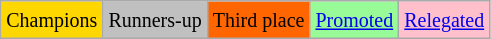<table class="wikitable">
<tr>
<td bgcolor="gold"><small>Champions</small></td>
<td bgcolor="silver"><small>Runners-up</small></td>
<td bgcolor="ff6600"><small>Third place</small></td>
<td bgcolor="palegreen"><small><a href='#'>Promoted</a></small></td>
<td bgcolor="pink"><small><a href='#'>Relegated</a></small></td>
</tr>
</table>
